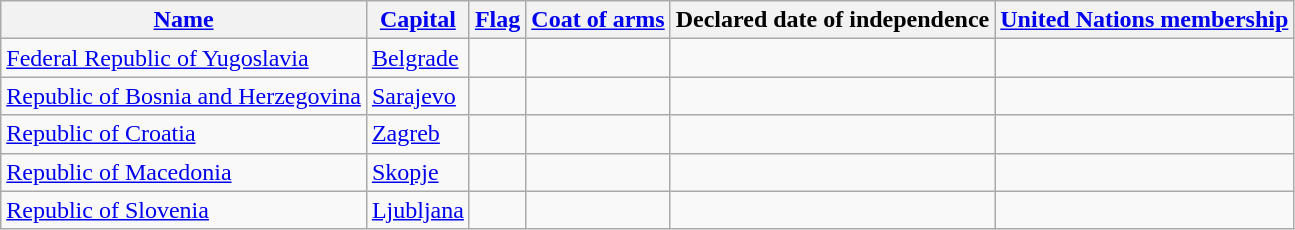<table class="sortable wikitable">
<tr>
<th><a href='#'>Name</a></th>
<th><a href='#'>Capital</a></th>
<th><a href='#'>Flag</a></th>
<th><a href='#'>Coat of arms</a></th>
<th>Declared date of independence</th>
<th><a href='#'>United Nations membership</a></th>
</tr>
<tr>
<td><a href='#'>Federal Republic of Yugoslavia</a></td>
<td><a href='#'>Belgrade</a></td>
<td></td>
<td></td>
<td></td>
<td></td>
</tr>
<tr>
<td><a href='#'>Republic of Bosnia and Herzegovina</a></td>
<td><a href='#'>Sarajevo</a></td>
<td></td>
<td></td>
<td></td>
<td></td>
</tr>
<tr>
<td><a href='#'>Republic of Croatia</a></td>
<td><a href='#'>Zagreb</a></td>
<td></td>
<td></td>
<td></td>
<td></td>
</tr>
<tr>
<td><a href='#'>Republic of Macedonia</a></td>
<td><a href='#'>Skopje</a></td>
<td></td>
<td></td>
<td></td>
<td></td>
</tr>
<tr>
<td><a href='#'>Republic of Slovenia</a></td>
<td><a href='#'>Ljubljana</a></td>
<td></td>
<td></td>
<td></td>
<td></td>
</tr>
</table>
